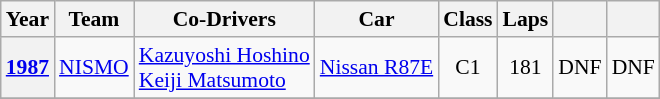<table class="wikitable" style="text-align:center; font-size:90%">
<tr>
<th>Year</th>
<th>Team</th>
<th>Co-Drivers</th>
<th>Car</th>
<th>Class</th>
<th>Laps</th>
<th></th>
<th></th>
</tr>
<tr>
<th><a href='#'>1987</a></th>
<td align="left"> <a href='#'>NISMO</a></td>
<td align="left"> <a href='#'>Kazuyoshi Hoshino</a><br> <a href='#'>Keiji Matsumoto</a></td>
<td align="left"><a href='#'>Nissan R87E</a></td>
<td>C1</td>
<td>181</td>
<td>DNF</td>
<td>DNF</td>
</tr>
<tr>
</tr>
</table>
